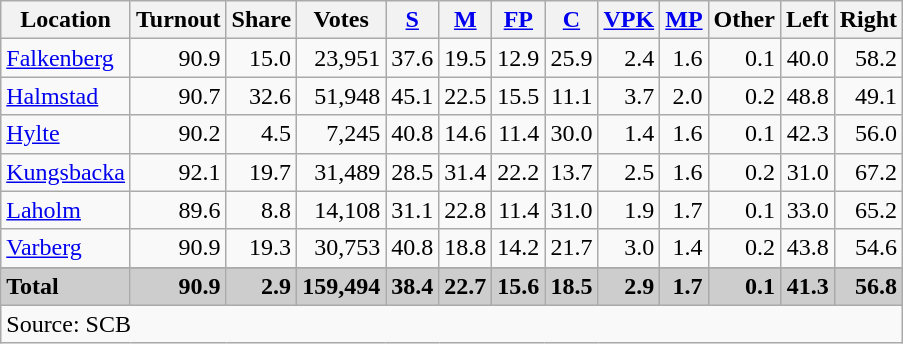<table class="wikitable sortable" style=text-align:right>
<tr>
<th>Location</th>
<th>Turnout</th>
<th>Share</th>
<th>Votes</th>
<th><a href='#'>S</a></th>
<th><a href='#'>M</a></th>
<th><a href='#'>FP</a></th>
<th><a href='#'>C</a></th>
<th><a href='#'>VPK</a></th>
<th><a href='#'>MP</a></th>
<th>Other</th>
<th>Left</th>
<th>Right</th>
</tr>
<tr>
<td align=left><a href='#'>Falkenberg</a></td>
<td>90.9</td>
<td>15.0</td>
<td>23,951</td>
<td>37.6</td>
<td>19.5</td>
<td>12.9</td>
<td>25.9</td>
<td>2.4</td>
<td>1.6</td>
<td>0.1</td>
<td>40.0</td>
<td>58.2</td>
</tr>
<tr>
<td align=left><a href='#'>Halmstad</a></td>
<td>90.7</td>
<td>32.6</td>
<td>51,948</td>
<td>45.1</td>
<td>22.5</td>
<td>15.5</td>
<td>11.1</td>
<td>3.7</td>
<td>2.0</td>
<td>0.2</td>
<td>48.8</td>
<td>49.1</td>
</tr>
<tr>
<td align=left><a href='#'>Hylte</a></td>
<td>90.2</td>
<td>4.5</td>
<td>7,245</td>
<td>40.8</td>
<td>14.6</td>
<td>11.4</td>
<td>30.0</td>
<td>1.4</td>
<td>1.6</td>
<td>0.1</td>
<td>42.3</td>
<td>56.0</td>
</tr>
<tr>
<td align=left><a href='#'>Kungsbacka</a></td>
<td>92.1</td>
<td>19.7</td>
<td>31,489</td>
<td>28.5</td>
<td>31.4</td>
<td>22.2</td>
<td>13.7</td>
<td>2.5</td>
<td>1.6</td>
<td>0.2</td>
<td>31.0</td>
<td>67.2</td>
</tr>
<tr>
<td align=left><a href='#'>Laholm</a></td>
<td>89.6</td>
<td>8.8</td>
<td>14,108</td>
<td>31.1</td>
<td>22.8</td>
<td>11.4</td>
<td>31.0</td>
<td>1.9</td>
<td>1.7</td>
<td>0.1</td>
<td>33.0</td>
<td>65.2</td>
</tr>
<tr>
<td align=left><a href='#'>Varberg</a></td>
<td>90.9</td>
<td>19.3</td>
<td>30,753</td>
<td>40.8</td>
<td>18.8</td>
<td>14.2</td>
<td>21.7</td>
<td>3.0</td>
<td>1.4</td>
<td>0.2</td>
<td>43.8</td>
<td>54.6</td>
</tr>
<tr>
</tr>
<tr style="background:#CDCDCD;">
<td align=left><strong>Total</strong></td>
<td><strong>90.9</strong></td>
<td><strong>2.9</strong></td>
<td><strong>159,494</strong></td>
<td><strong>38.4</strong></td>
<td><strong>22.7</strong></td>
<td><strong>15.6</strong></td>
<td><strong>18.5</strong></td>
<td><strong>2.9</strong></td>
<td><strong>1.7</strong></td>
<td><strong>0.1</strong></td>
<td><strong>41.3</strong></td>
<td><strong>56.8</strong></td>
</tr>
<tr>
<td align=left colspan=13>Source: SCB </td>
</tr>
</table>
